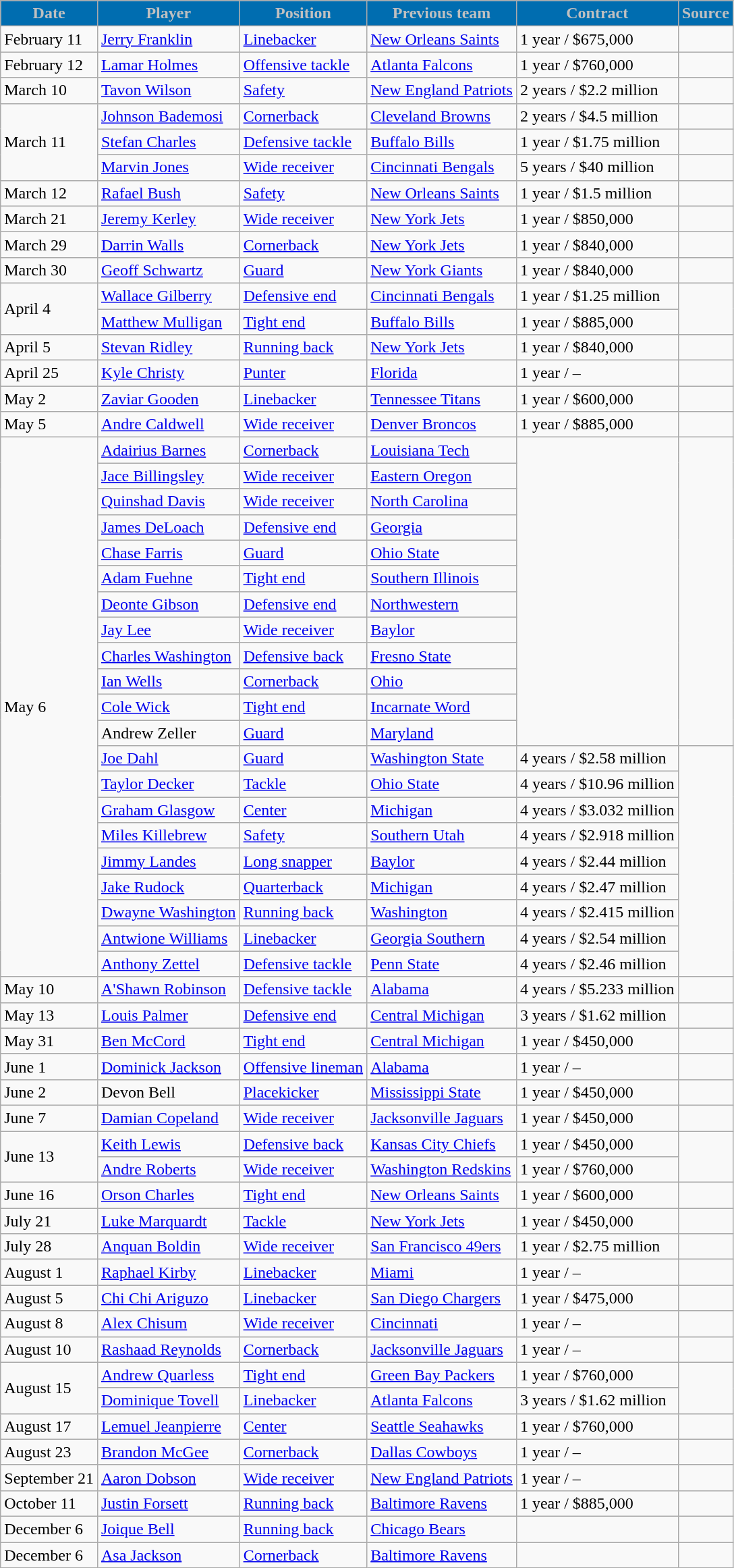<table class="wikitable">
<tr>
<th style="background:#006DB0;color:silver">Date</th>
<th style="background:#006DB0;color:silver">Player</th>
<th style="background:#006DB0;color:silver">Position</th>
<th style="background:#006DB0;color:silver">Previous team</th>
<th style="background:#006DB0;color:silver">Contract</th>
<th style="background:#006DB0;color:silver">Source</th>
</tr>
<tr>
<td>February 11</td>
<td><a href='#'>Jerry Franklin</a></td>
<td><a href='#'>Linebacker</a></td>
<td><a href='#'>New Orleans Saints</a></td>
<td>1 year / $675,000</td>
<td></td>
</tr>
<tr>
<td>February 12</td>
<td><a href='#'>Lamar Holmes</a></td>
<td><a href='#'>Offensive tackle</a></td>
<td><a href='#'>Atlanta Falcons</a></td>
<td>1 year / $760,000</td>
<td></td>
</tr>
<tr>
<td>March 10</td>
<td><a href='#'>Tavon Wilson</a></td>
<td><a href='#'>Safety</a></td>
<td><a href='#'>New England Patriots</a></td>
<td>2 years / $2.2 million</td>
<td></td>
</tr>
<tr>
<td rowspan="3">March 11</td>
<td><a href='#'>Johnson Bademosi</a></td>
<td><a href='#'>Cornerback</a></td>
<td><a href='#'>Cleveland Browns</a></td>
<td>2 years / $4.5 million</td>
<td></td>
</tr>
<tr>
<td><a href='#'>Stefan Charles</a></td>
<td><a href='#'>Defensive tackle</a></td>
<td><a href='#'>Buffalo Bills</a></td>
<td>1 year / $1.75 million</td>
<td></td>
</tr>
<tr>
<td><a href='#'>Marvin Jones</a></td>
<td><a href='#'>Wide receiver</a></td>
<td><a href='#'>Cincinnati Bengals</a></td>
<td>5 years / $40 million</td>
<td></td>
</tr>
<tr>
<td>March 12</td>
<td><a href='#'>Rafael Bush</a></td>
<td><a href='#'>Safety</a></td>
<td><a href='#'>New Orleans Saints</a></td>
<td>1 year / $1.5 million</td>
<td></td>
</tr>
<tr>
<td>March 21</td>
<td><a href='#'>Jeremy Kerley</a></td>
<td><a href='#'>Wide receiver</a></td>
<td><a href='#'>New York Jets</a></td>
<td>1 year / $850,000</td>
<td></td>
</tr>
<tr>
<td>March 29</td>
<td><a href='#'>Darrin Walls</a></td>
<td><a href='#'>Cornerback</a></td>
<td><a href='#'>New York Jets</a></td>
<td>1 year / $840,000</td>
<td></td>
</tr>
<tr>
<td>March 30</td>
<td><a href='#'>Geoff Schwartz</a></td>
<td><a href='#'>Guard</a></td>
<td><a href='#'>New York Giants</a></td>
<td>1 year / $840,000</td>
<td></td>
</tr>
<tr>
<td rowspan="2">April 4</td>
<td><a href='#'>Wallace Gilberry</a></td>
<td><a href='#'>Defensive end</a></td>
<td><a href='#'>Cincinnati Bengals</a></td>
<td>1 year / $1.25 million</td>
<td rowspan="2"></td>
</tr>
<tr>
<td><a href='#'>Matthew Mulligan</a></td>
<td><a href='#'>Tight end</a></td>
<td><a href='#'>Buffalo Bills</a></td>
<td>1 year / $885,000</td>
</tr>
<tr>
<td>April 5</td>
<td><a href='#'>Stevan Ridley</a></td>
<td><a href='#'>Running back</a></td>
<td><a href='#'>New York Jets</a></td>
<td>1 year / $840,000</td>
<td></td>
</tr>
<tr>
<td>April 25</td>
<td><a href='#'>Kyle Christy</a></td>
<td><a href='#'>Punter</a></td>
<td><a href='#'>Florida</a></td>
<td>1 year / –</td>
<td></td>
</tr>
<tr>
<td>May 2</td>
<td><a href='#'>Zaviar Gooden</a></td>
<td><a href='#'>Linebacker</a></td>
<td><a href='#'>Tennessee Titans</a></td>
<td>1 year / $600,000</td>
<td></td>
</tr>
<tr>
<td>May 5</td>
<td><a href='#'>Andre Caldwell</a></td>
<td><a href='#'>Wide receiver</a></td>
<td><a href='#'>Denver Broncos</a></td>
<td>1 year / $885,000</td>
<td></td>
</tr>
<tr>
<td rowspan="21">May 6</td>
<td><a href='#'>Adairius Barnes</a></td>
<td><a href='#'>Cornerback</a></td>
<td><a href='#'>Louisiana Tech</a></td>
<td rowspan="12"></td>
<td rowspan="12"></td>
</tr>
<tr>
<td><a href='#'>Jace Billingsley</a></td>
<td><a href='#'>Wide receiver</a></td>
<td><a href='#'>Eastern Oregon</a></td>
</tr>
<tr>
<td><a href='#'>Quinshad Davis</a></td>
<td><a href='#'>Wide receiver</a></td>
<td><a href='#'>North Carolina</a></td>
</tr>
<tr>
<td><a href='#'>James DeLoach</a></td>
<td><a href='#'>Defensive end</a></td>
<td><a href='#'>Georgia</a></td>
</tr>
<tr>
<td><a href='#'>Chase Farris</a></td>
<td><a href='#'>Guard</a></td>
<td><a href='#'>Ohio State</a></td>
</tr>
<tr>
<td><a href='#'>Adam Fuehne</a></td>
<td><a href='#'>Tight end</a></td>
<td><a href='#'>Southern Illinois</a></td>
</tr>
<tr>
<td><a href='#'>Deonte Gibson</a></td>
<td><a href='#'>Defensive end</a></td>
<td><a href='#'>Northwestern</a></td>
</tr>
<tr>
<td><a href='#'>Jay Lee</a></td>
<td><a href='#'>Wide receiver</a></td>
<td><a href='#'>Baylor</a></td>
</tr>
<tr>
<td><a href='#'>Charles Washington</a></td>
<td><a href='#'>Defensive back</a></td>
<td><a href='#'>Fresno State</a></td>
</tr>
<tr>
<td><a href='#'>Ian Wells</a></td>
<td><a href='#'>Cornerback</a></td>
<td><a href='#'>Ohio</a></td>
</tr>
<tr>
<td><a href='#'>Cole Wick</a></td>
<td><a href='#'>Tight end</a></td>
<td><a href='#'>Incarnate Word</a></td>
</tr>
<tr>
<td>Andrew Zeller</td>
<td><a href='#'>Guard</a></td>
<td><a href='#'>Maryland</a></td>
</tr>
<tr>
<td><a href='#'>Joe Dahl</a></td>
<td><a href='#'>Guard</a></td>
<td><a href='#'>Washington State</a></td>
<td>4 years / $2.58 million</td>
<td rowspan="9"></td>
</tr>
<tr>
<td><a href='#'>Taylor Decker</a></td>
<td><a href='#'>Tackle</a></td>
<td><a href='#'>Ohio State</a></td>
<td>4 years / $10.96 million</td>
</tr>
<tr>
<td><a href='#'>Graham Glasgow</a></td>
<td><a href='#'>Center</a></td>
<td><a href='#'>Michigan</a></td>
<td>4 years / $3.032 million</td>
</tr>
<tr>
<td><a href='#'>Miles Killebrew</a></td>
<td><a href='#'>Safety</a></td>
<td><a href='#'>Southern Utah</a></td>
<td>4 years / $2.918 million</td>
</tr>
<tr>
<td><a href='#'>Jimmy Landes</a></td>
<td><a href='#'>Long snapper</a></td>
<td><a href='#'>Baylor</a></td>
<td>4 years / $2.44 million</td>
</tr>
<tr>
<td><a href='#'>Jake Rudock</a></td>
<td><a href='#'>Quarterback</a></td>
<td><a href='#'>Michigan</a></td>
<td>4 years / $2.47 million</td>
</tr>
<tr>
<td><a href='#'>Dwayne Washington</a></td>
<td><a href='#'>Running back</a></td>
<td><a href='#'>Washington</a></td>
<td>4 years / $2.415 million</td>
</tr>
<tr>
<td><a href='#'>Antwione Williams</a></td>
<td><a href='#'>Linebacker</a></td>
<td><a href='#'>Georgia Southern</a></td>
<td>4 years / $2.54 million</td>
</tr>
<tr>
<td><a href='#'>Anthony Zettel</a></td>
<td><a href='#'>Defensive tackle</a></td>
<td><a href='#'>Penn State</a></td>
<td>4 years / $2.46 million</td>
</tr>
<tr>
<td>May 10</td>
<td><a href='#'>A'Shawn Robinson</a></td>
<td><a href='#'>Defensive tackle</a></td>
<td><a href='#'>Alabama</a></td>
<td>4 years / $5.233 million</td>
<td></td>
</tr>
<tr>
<td>May 13</td>
<td><a href='#'>Louis Palmer</a></td>
<td><a href='#'>Defensive end</a></td>
<td><a href='#'>Central Michigan</a></td>
<td>3 years / $1.62 million</td>
<td></td>
</tr>
<tr>
<td>May 31</td>
<td><a href='#'>Ben McCord</a></td>
<td><a href='#'>Tight end</a></td>
<td><a href='#'>Central Michigan</a></td>
<td>1 year / $450,000</td>
<td></td>
</tr>
<tr>
<td>June 1</td>
<td><a href='#'>Dominick Jackson</a></td>
<td><a href='#'>Offensive lineman</a></td>
<td><a href='#'>Alabama</a></td>
<td>1 year / –</td>
<td></td>
</tr>
<tr>
<td>June 2</td>
<td>Devon Bell</td>
<td><a href='#'>Placekicker</a></td>
<td><a href='#'>Mississippi State</a></td>
<td>1 year / $450,000</td>
<td></td>
</tr>
<tr>
<td>June 7</td>
<td><a href='#'>Damian Copeland</a></td>
<td><a href='#'>Wide receiver</a></td>
<td><a href='#'>Jacksonville Jaguars</a></td>
<td>1 year / $450,000</td>
<td></td>
</tr>
<tr>
<td rowspan="2">June 13</td>
<td><a href='#'>Keith Lewis</a></td>
<td><a href='#'>Defensive back</a></td>
<td><a href='#'>Kansas City Chiefs</a></td>
<td>1 year / $450,000</td>
<td rowspan="2"></td>
</tr>
<tr>
<td><a href='#'>Andre Roberts</a></td>
<td><a href='#'>Wide receiver</a></td>
<td><a href='#'>Washington Redskins</a></td>
<td>1 year / $760,000</td>
</tr>
<tr>
<td>June 16</td>
<td><a href='#'>Orson Charles</a></td>
<td><a href='#'>Tight end</a></td>
<td><a href='#'>New Orleans Saints</a></td>
<td>1 year / $600,000</td>
<td></td>
</tr>
<tr>
<td>July 21</td>
<td><a href='#'>Luke Marquardt</a></td>
<td><a href='#'>Tackle</a></td>
<td><a href='#'>New York Jets</a></td>
<td>1 year / $450,000</td>
<td></td>
</tr>
<tr>
<td>July 28</td>
<td><a href='#'>Anquan Boldin</a></td>
<td><a href='#'>Wide receiver</a></td>
<td><a href='#'>San Francisco 49ers</a></td>
<td>1 year / $2.75 million</td>
<td></td>
</tr>
<tr>
<td>August 1</td>
<td><a href='#'>Raphael Kirby</a></td>
<td><a href='#'>Linebacker</a></td>
<td><a href='#'>Miami</a></td>
<td>1 year / –</td>
<td></td>
</tr>
<tr>
<td>August 5</td>
<td><a href='#'>Chi Chi Ariguzo</a></td>
<td><a href='#'>Linebacker</a></td>
<td><a href='#'>San Diego Chargers</a></td>
<td>1 year / $475,000</td>
<td></td>
</tr>
<tr>
<td>August 8</td>
<td><a href='#'>Alex Chisum</a></td>
<td><a href='#'>Wide receiver</a></td>
<td><a href='#'>Cincinnati</a></td>
<td>1 year / –</td>
<td></td>
</tr>
<tr>
<td>August 10</td>
<td><a href='#'>Rashaad Reynolds</a></td>
<td><a href='#'>Cornerback</a></td>
<td><a href='#'>Jacksonville Jaguars</a></td>
<td>1 year / –</td>
<td></td>
</tr>
<tr>
<td rowspan="2">August 15</td>
<td><a href='#'>Andrew Quarless</a></td>
<td><a href='#'>Tight end</a></td>
<td><a href='#'>Green Bay Packers</a></td>
<td>1 year / $760,000</td>
<td rowspan="2"></td>
</tr>
<tr>
<td><a href='#'>Dominique Tovell</a></td>
<td><a href='#'>Linebacker</a></td>
<td><a href='#'>Atlanta Falcons</a></td>
<td>3 years / $1.62 million</td>
</tr>
<tr>
<td>August 17</td>
<td><a href='#'>Lemuel Jeanpierre</a></td>
<td><a href='#'>Center</a></td>
<td><a href='#'>Seattle Seahawks</a></td>
<td>1 year / $760,000</td>
<td></td>
</tr>
<tr>
<td>August 23</td>
<td><a href='#'>Brandon McGee</a></td>
<td><a href='#'>Cornerback</a></td>
<td><a href='#'>Dallas Cowboys</a></td>
<td>1 year / –</td>
<td></td>
</tr>
<tr>
<td>September 21</td>
<td><a href='#'>Aaron Dobson</a></td>
<td><a href='#'>Wide receiver</a></td>
<td><a href='#'>New England Patriots</a></td>
<td>1 year / –</td>
<td></td>
</tr>
<tr>
<td>October 11</td>
<td><a href='#'>Justin Forsett</a></td>
<td><a href='#'>Running back</a></td>
<td><a href='#'>Baltimore Ravens</a></td>
<td>1 year / $885,000</td>
<td></td>
</tr>
<tr>
<td>December 6</td>
<td><a href='#'>Joique Bell</a></td>
<td><a href='#'>Running back</a></td>
<td><a href='#'>Chicago Bears</a></td>
<td></td>
<td></td>
</tr>
<tr>
<td>December 6</td>
<td><a href='#'>Asa Jackson</a></td>
<td><a href='#'>Cornerback</a></td>
<td><a href='#'>Baltimore Ravens</a></td>
<td></td>
<td></td>
</tr>
</table>
